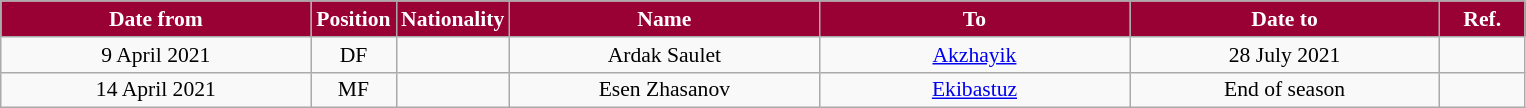<table class="wikitable" style="text-align:center; font-size:90%; ">
<tr>
<th style="background:#990033; color:#FFFFFF; width:200px;">Date from</th>
<th style="background:#990033; color:#FFFFFF; width:50px;">Position</th>
<th style="background:#990033; color:#FFFFFF; width:50px;">Nationality</th>
<th style="background:#990033; color:#FFFFFF; width:200px;">Name</th>
<th style="background:#990033; color:#FFFFFF; width:200px;">To</th>
<th style="background:#990033; color:#FFFFFF; width:200px;">Date to</th>
<th style="background:#990033; color:#FFFFFF; width:50px;">Ref.</th>
</tr>
<tr>
<td>9 April 2021</td>
<td>DF</td>
<td></td>
<td>Ardak Saulet</td>
<td><a href='#'>Akzhayik</a></td>
<td>28 July 2021</td>
<td></td>
</tr>
<tr>
<td>14 April 2021</td>
<td>MF</td>
<td></td>
<td>Esen Zhasanov</td>
<td><a href='#'>Ekibastuz</a></td>
<td>End of season</td>
<td></td>
</tr>
</table>
